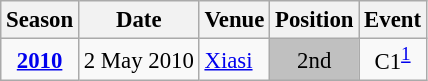<table class="wikitable" style="text-align:center; font-size:95%;">
<tr>
<th>Season</th>
<th>Date</th>
<th>Venue</th>
<th>Position</th>
<th>Event</th>
</tr>
<tr>
<td><strong><a href='#'>2010</a></strong></td>
<td align=right>2 May 2010</td>
<td align=left><a href='#'>Xiasi</a></td>
<td bgcolor=silver>2nd</td>
<td>C1<sup><a href='#'>1</a></sup></td>
</tr>
</table>
